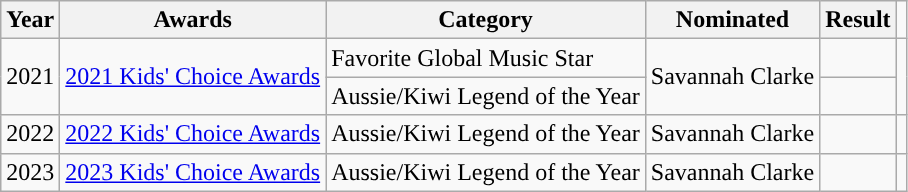<table class="wikitable">
<tr>
<th>Year</th>
<th>Awards</th>
<th>Category</th>
<th>Nominated</th>
<th>Result</th>
</tr>
<tr>
<td rowspan="2">2021</td>
<td rowspan="2"><a href='#'>2021 Kids' Choice Awards</a></td>
<td>Favorite Global Music Star</td>
<td rowspan="2">Savannah Clarke</td>
<td></td>
<td rowspan="2"></td>
</tr>
<tr>
<td>Aussie/Kiwi Legend of the Year</td>
<td></td>
</tr>
<tr>
<td rowspan="1">2022</td>
<td><a href='#'>2022 Kids' Choice Awards</a></td>
<td>Aussie/Kiwi Legend of the Year</td>
<td>Savannah Clarke</td>
<td></td>
<td></td>
</tr>
<tr>
<td rowspan="1">2023</td>
<td><a href='#'>2023 Kids' Choice Awards</a></td>
<td>Aussie/Kiwi Legend of the Year</td>
<td>Savannah Clarke</td>
<td></td>
</tr>
</table>
